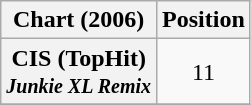<table class="wikitable plainrowheaders" style="text-align:center;">
<tr>
<th scope="col">Chart (2006)</th>
<th scope="col">Position</th>
</tr>
<tr>
<th scope="row">CIS (TopHit)<br><em><small>Junkie XL Remix</small></em></th>
<td>11</td>
</tr>
<tr>
</tr>
</table>
